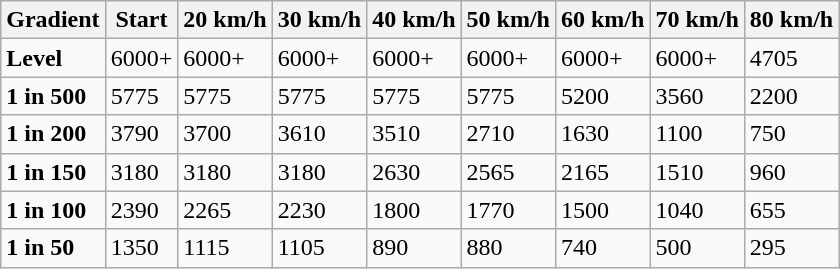<table class="wikitable">
<tr>
<th>Gradient</th>
<th>Start</th>
<th>20 km/h</th>
<th>30 km/h</th>
<th>40 km/h</th>
<th>50 km/h</th>
<th>60 km/h</th>
<th>70 km/h</th>
<th>80 km/h</th>
</tr>
<tr>
<td><strong>Level</strong></td>
<td>6000+</td>
<td>6000+</td>
<td>6000+</td>
<td>6000+</td>
<td>6000+</td>
<td>6000+</td>
<td>6000+</td>
<td>4705</td>
</tr>
<tr>
<td><strong>1 in 500</strong></td>
<td>5775</td>
<td>5775</td>
<td>5775</td>
<td>5775</td>
<td>5775</td>
<td>5200</td>
<td>3560</td>
<td>2200</td>
</tr>
<tr>
<td><strong>1 in 200</strong></td>
<td>3790</td>
<td>3700</td>
<td>3610</td>
<td>3510</td>
<td>2710</td>
<td>1630</td>
<td>1100</td>
<td>750</td>
</tr>
<tr>
<td><strong>1 in 150</strong></td>
<td>3180</td>
<td>3180</td>
<td>3180</td>
<td>2630</td>
<td>2565</td>
<td>2165</td>
<td>1510</td>
<td>960</td>
</tr>
<tr>
<td><strong>1 in 100</strong></td>
<td>2390</td>
<td>2265</td>
<td>2230</td>
<td>1800</td>
<td>1770</td>
<td>1500</td>
<td>1040</td>
<td>655</td>
</tr>
<tr>
<td><strong>1 in 50</strong></td>
<td>1350</td>
<td>1115</td>
<td>1105</td>
<td>890</td>
<td>880</td>
<td>740</td>
<td>500</td>
<td>295</td>
</tr>
</table>
